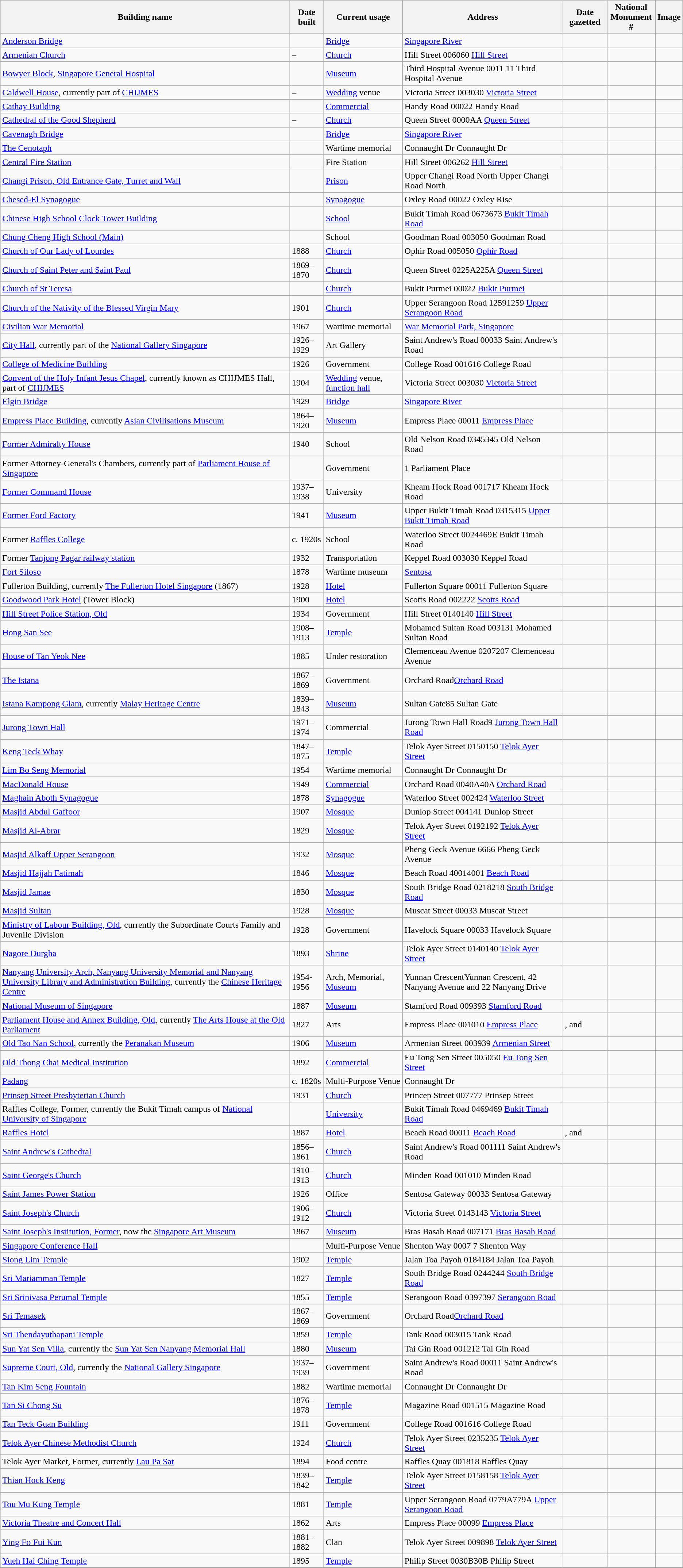<table class="wikitable sortable sticky-header">
<tr>
<th>Building name</th>
<th>Date built</th>
<th>Current usage</th>
<th class="unsortable">Address</th>
<th>Date gazetted</th>
<th>National<br>Monument #</th>
<th>Image</th>
</tr>
<tr al>
<td><a href='#'>Anderson Bridge</a></td>
<td></td>
<td><a href='#'>Bridge</a></td>
<td><span></span><a href='#'>Singapore River</a></td>
<td></td>
<td></td>
<td></td>
</tr>
<tr>
<td><a href='#'>Armenian Church</a></td>
<td>–</td>
<td><a href='#'>Church</a></td>
<td><span>Hill Street 0060</span>60 <a href='#'>Hill Street</a></td>
<td></td>
<td></td>
<td></td>
</tr>
<tr>
<td><a href='#'>Bowyer Block</a>, <a href='#'>Singapore General Hospital</a></td>
<td></td>
<td><a href='#'>Museum</a></td>
<td><span>Third Hospital Avenue 0011 </span>11 Third Hospital Avenue</td>
<td></td>
<td></td>
<td></td>
</tr>
<tr>
<td><a href='#'>Caldwell House</a>, currently part of <a href='#'>CHIJMES</a></td>
<td>–</td>
<td><a href='#'>Wedding</a> venue</td>
<td><span>Victoria Street 0030</span>30 <a href='#'>Victoria Street</a></td>
<td></td>
<td></td>
<td></td>
</tr>
<tr>
<td><a href='#'>Cathay Building</a></td>
<td></td>
<td><a href='#'>Commercial</a></td>
<td><span>Handy Road 0002</span>2 Handy Road</td>
<td></td>
<td></td>
<td></td>
</tr>
<tr>
<td><a href='#'>Cathedral of the Good Shepherd</a></td>
<td>–</td>
<td><a href='#'>Church</a></td>
<td><span>Queen Street 0000A</span>A <a href='#'>Queen Street</a></td>
<td></td>
<td></td>
<td></td>
</tr>
<tr>
<td><a href='#'>Cavenagh Bridge</a></td>
<td></td>
<td><a href='#'>Bridge</a></td>
<td><span></span><a href='#'>Singapore River</a></td>
<td></td>
<td></td>
<td></td>
</tr>
<tr>
<td><a href='#'>The Cenotaph</a></td>
<td></td>
<td>Wartime memorial</td>
<td><span>Connaught Dr</span> Connaught Dr</td>
<td></td>
<td></td>
<td></td>
</tr>
<tr>
<td><a href='#'>Central Fire Station</a></td>
<td></td>
<td>Fire Station</td>
<td><span>Hill Street 0062</span>62 <a href='#'>Hill Street</a></td>
<td></td>
<td></td>
<td></td>
</tr>
<tr>
<td><a href='#'>Changi Prison, Old Entrance Gate, Turret and Wall</a></td>
<td></td>
<td><a href='#'>Prison</a></td>
<td><span>Upper Changi Road North</span> Upper Changi Road North</td>
<td></td>
<td></td>
<td></td>
</tr>
<tr>
<td><a href='#'>Chesed-El Synagogue</a></td>
<td></td>
<td><a href='#'>Synagogue</a></td>
<td><span>Oxley Road 0002</span>2 Oxley Rise</td>
<td></td>
<td></td>
<td></td>
</tr>
<tr>
<td><a href='#'>Chinese High School Clock Tower Building</a></td>
<td></td>
<td><a href='#'>School</a></td>
<td><span>Bukit Timah Road 0673</span>673 <a href='#'>Bukit Timah Road</a></td>
<td></td>
<td></td>
<td></td>
</tr>
<tr>
<td><a href='#'>Chung Cheng High School (Main)</a></td>
<td></td>
<td>School</td>
<td><span>Goodman Road 0030</span>50 Goodman Road</td>
<td></td>
<td></td>
<td></td>
</tr>
<tr>
<td><a href='#'>Church of Our Lady of Lourdes</a></td>
<td>1888</td>
<td><a href='#'>Church</a></td>
<td><span>Ophir Road 0050</span>50 <a href='#'>Ophir Road</a></td>
<td></td>
<td></td>
<td></td>
</tr>
<tr>
<td><a href='#'>Church of Saint Peter and Saint Paul</a></td>
<td>1869–1870</td>
<td><a href='#'>Church</a></td>
<td><span>Queen Street 0225A</span>225A <a href='#'>Queen Street</a></td>
<td></td>
<td></td>
<td></td>
</tr>
<tr>
<td><a href='#'>Church of St Teresa</a></td>
<td></td>
<td><a href='#'>Church</a></td>
<td><span>Bukit Purmei 0002</span>2 <a href='#'>Bukit Purmei</a></td>
<td></td>
<td></td>
<td></td>
</tr>
<tr>
<td><a href='#'>Church of the Nativity of the Blessed Virgin Mary</a></td>
<td>1901</td>
<td><a href='#'>Church</a></td>
<td><span>Upper Serangoon Road 1259</span>1259 <a href='#'>Upper Serangoon Road</a></td>
<td></td>
<td></td>
<td></td>
</tr>
<tr>
<td><a href='#'>Civilian War Memorial</a></td>
<td>1967</td>
<td>Wartime memorial</td>
<td><a href='#'>War Memorial Park, Singapore</a></td>
<td></td>
<td></td>
<td></td>
</tr>
<tr>
<td><a href='#'>City Hall</a>, currently part of the <a href='#'>National Gallery Singapore</a></td>
<td>1926–1929</td>
<td>Art Gallery</td>
<td><span>Saint Andrew's Road 0003</span>3 Saint Andrew's Road</td>
<td></td>
<td></td>
<td></td>
</tr>
<tr>
<td><a href='#'>College of Medicine Building</a></td>
<td>1926</td>
<td>Government</td>
<td><span>College Road 0016</span>16 College Road</td>
<td></td>
<td></td>
<td></td>
</tr>
<tr>
<td><a href='#'>Convent of the Holy Infant Jesus Chapel</a>, currently known as CHIJMES Hall, part of <a href='#'>CHIJMES</a></td>
<td>1904</td>
<td><a href='#'>Wedding</a> venue, <a href='#'>function hall</a></td>
<td><span>Victoria Street 0030</span>30 <a href='#'>Victoria Street</a></td>
<td></td>
<td></td>
<td></td>
</tr>
<tr>
<td><a href='#'>Elgin Bridge</a></td>
<td>1929</td>
<td><a href='#'>Bridge</a></td>
<td><span></span><a href='#'>Singapore River</a></td>
<td></td>
<td></td>
<td></td>
</tr>
<tr>
<td><a href='#'>Empress Place Building</a>, currently <a href='#'>Asian Civilisations Museum</a></td>
<td>1864–1920</td>
<td><a href='#'>Museum</a></td>
<td><span>Empress Place 0001</span>1 <a href='#'>Empress Place</a></td>
<td></td>
<td></td>
<td></td>
</tr>
<tr>
<td><a href='#'>Former Admiralty House</a></td>
<td>1940</td>
<td>School</td>
<td><span>Old Nelson Road 0345</span>345 Old Nelson Road</td>
<td></td>
<td></td>
<td></td>
</tr>
<tr>
<td>Former Attorney-General's Chambers, currently part of <a href='#'>Parliament House of Singapore</a></td>
<td></td>
<td>Government</td>
<td>1 Parliament Place</td>
<td></td>
<td></td>
<td></td>
</tr>
<tr>
<td><a href='#'>Former Command House</a></td>
<td>1937–1938</td>
<td>University</td>
<td><span>Kheam Hock Road 0017</span>17 Kheam Hock Road</td>
<td></td>
<td></td>
<td></td>
</tr>
<tr>
<td><a href='#'>Former Ford Factory</a></td>
<td>1941</td>
<td><a href='#'>Museum</a></td>
<td><span>Upper Bukit Timah Road 0315</span>315 <a href='#'>Upper Bukit Timah Road</a></td>
<td></td>
<td></td>
<td></td>
</tr>
<tr>
<td>Former <a href='#'>Raffles College</a></td>
<td>c. 1920s</td>
<td>School</td>
<td><span>Waterloo Street 0024</span>469E Bukit Timah Road</td>
<td></td>
<td></td>
<td></td>
</tr>
<tr>
<td>Former <a href='#'>Tanjong Pagar railway station</a></td>
<td>1932</td>
<td>Transportation</td>
<td><span>Keppel Road 0030</span>30 Keppel Road</td>
<td></td>
<td></td>
<td></td>
</tr>
<tr>
<td><a href='#'>Fort Siloso</a></td>
<td>1878</td>
<td>Wartime museum</td>
<td><a href='#'>Sentosa</a></td>
<td></td>
<td></td>
<td></td>
</tr>
<tr>
<td>Fullerton Building, currently <a href='#'>The Fullerton Hotel Singapore</a> (1867)</td>
<td>1928</td>
<td><a href='#'>Hotel</a></td>
<td><span>Fullerton Square 0001</span>1 Fullerton Square</td>
<td></td>
<td></td>
<td></td>
</tr>
<tr>
<td><a href='#'>Goodwood Park Hotel</a> (Tower Block)</td>
<td>1900</td>
<td><a href='#'>Hotel</a></td>
<td><span>Scotts Road 0022</span>22 <a href='#'>Scotts Road</a></td>
<td></td>
<td></td>
<td></td>
</tr>
<tr>
<td><a href='#'>Hill Street Police Station, Old</a></td>
<td>1934</td>
<td>Government</td>
<td><span>Hill Street 0140</span>140 <a href='#'>Hill Street</a></td>
<td></td>
<td></td>
<td></td>
</tr>
<tr>
<td><a href='#'>Hong San See</a></td>
<td>1908–1913</td>
<td><a href='#'>Temple</a></td>
<td><span>Mohamed Sultan Road 0031</span>31 Mohamed Sultan Road</td>
<td></td>
<td></td>
<td></td>
</tr>
<tr>
<td><a href='#'>House of Tan Yeok Nee</a></td>
<td>1885</td>
<td>Under restoration</td>
<td><span>Clemenceau Avenue 0207</span>207 Clemenceau Avenue</td>
<td></td>
<td></td>
<td></td>
</tr>
<tr>
<td><a href='#'>The Istana</a></td>
<td>1867–1869</td>
<td>Government</td>
<td><span>Orchard Road</span><a href='#'>Orchard Road</a></td>
<td></td>
<td></td>
<td></td>
</tr>
<tr>
<td><a href='#'>Istana Kampong Glam</a>, currently <a href='#'>Malay Heritage Centre</a></td>
<td>1839–1843</td>
<td><a href='#'>Museum</a></td>
<td><span>Sultan Gate</span>85 Sultan Gate</td>
<td></td>
<td></td>
<td></td>
</tr>
<tr>
<td><a href='#'>Jurong Town Hall</a></td>
<td>1971–1974</td>
<td>Commercial</td>
<td><span>Jurong Town Hall Road</span>9 <a href='#'>Jurong Town Hall Road</a></td>
<td></td>
<td></td>
<td></td>
</tr>
<tr>
<td><a href='#'>Keng Teck Whay</a></td>
<td>1847–1875</td>
<td><a href='#'>Temple</a></td>
<td><span>Telok Ayer Street 0150</span>150 <a href='#'>Telok Ayer Street</a></td>
<td></td>
<td></td>
<td></td>
</tr>
<tr>
<td><a href='#'>Lim Bo Seng Memorial</a></td>
<td>1954</td>
<td>Wartime memorial</td>
<td><span>Connaught Dr</span> Connaught Dr</td>
<td></td>
<td></td>
<td></td>
</tr>
<tr>
<td><a href='#'>MacDonald House</a></td>
<td>1949</td>
<td><a href='#'>Commercial</a></td>
<td><span>Orchard Road 0040A</span>40A <a href='#'>Orchard Road</a></td>
<td></td>
<td></td>
<td></td>
</tr>
<tr>
<td><a href='#'>Maghain Aboth Synagogue</a></td>
<td>1878</td>
<td><a href='#'>Synagogue</a></td>
<td><span>Waterloo Street 0024</span>24 <a href='#'>Waterloo Street</a></td>
<td></td>
<td></td>
<td></td>
</tr>
<tr>
<td><a href='#'>Masjid Abdul Gaffoor</a></td>
<td>1907</td>
<td><a href='#'>Mosque</a></td>
<td><span>Dunlop Street 0041</span>41 Dunlop Street</td>
<td></td>
<td></td>
<td></td>
</tr>
<tr>
<td><a href='#'>Masjid Al-Abrar</a></td>
<td>1829</td>
<td><a href='#'>Mosque</a></td>
<td><span>Telok Ayer Street 0192</span>192 <a href='#'>Telok Ayer Street</a></td>
<td></td>
<td></td>
<td></td>
</tr>
<tr>
<td><a href='#'>Masjid Alkaff Upper Serangoon</a></td>
<td>1932</td>
<td><a href='#'>Mosque</a></td>
<td><span>Pheng Geck Avenue 66</span>66 Pheng Geck Avenue</td>
<td></td>
<td></td>
<td></td>
</tr>
<tr>
<td><a href='#'>Masjid Hajjah Fatimah</a></td>
<td>1846</td>
<td><a href='#'>Mosque</a></td>
<td><span>Beach Road 4001</span>4001 <a href='#'>Beach Road</a></td>
<td></td>
<td></td>
<td></td>
</tr>
<tr>
<td><a href='#'>Masjid Jamae</a></td>
<td>1830</td>
<td><a href='#'>Mosque</a></td>
<td><span>South Bridge Road 0218</span>218 <a href='#'>South Bridge Road</a></td>
<td></td>
<td></td>
<td></td>
</tr>
<tr>
<td><a href='#'>Masjid Sultan</a></td>
<td>1928</td>
<td><a href='#'>Mosque</a></td>
<td><span>Muscat Street 0003</span>3 Muscat Street</td>
<td></td>
<td></td>
<td></td>
</tr>
<tr>
<td><a href='#'>Ministry of Labour Building, Old</a>, currently the Subordinate Courts Family and Juvenile Division</td>
<td>1928</td>
<td>Government</td>
<td><span>Havelock Square 0003</span>3 Havelock Square</td>
<td></td>
<td></td>
<td></td>
</tr>
<tr>
<td><a href='#'>Nagore Durgha</a></td>
<td>1893</td>
<td><a href='#'>Shrine</a></td>
<td><span>Telok Ayer Street 0140</span>140 <a href='#'>Telok Ayer Street</a></td>
<td></td>
<td></td>
<td></td>
</tr>
<tr>
<td><a href='#'>Nanyang University Arch, Nanyang University Memorial and Nanyang University Library and Administration Building</a>, currently the <a href='#'>Chinese Heritage Centre</a></td>
<td>1954-1956</td>
<td>Arch, Memorial, <a href='#'>Museum</a></td>
<td><span>Yunnan Crescent</span>Yunnan Crescent, 42 Nanyang Avenue and 22 Nanyang Drive</td>
<td></td>
<td></td>
<td></td>
</tr>
<tr>
<td><a href='#'>National Museum of Singapore</a></td>
<td>1887</td>
<td><a href='#'>Museum</a></td>
<td><span>Stamford Road 0093</span>93 <a href='#'>Stamford Road</a></td>
<td></td>
<td></td>
<td></td>
</tr>
<tr>
<td><a href='#'>Parliament House and Annex Building, Old</a>, currently <a href='#'>The Arts House at the Old Parliament</a></td>
<td>1827</td>
<td>Arts</td>
<td><span>Empress Place 0010</span>10 <a href='#'>Empress Place</a></td>
<td>, and </td>
<td></td>
<td></td>
</tr>
<tr>
<td><a href='#'>Old Tao Nan School</a>, currently the <a href='#'>Peranakan Museum</a></td>
<td>1906</td>
<td><a href='#'>Museum</a></td>
<td><span>Armenian Street 0039</span>39 <a href='#'>Armenian Street</a></td>
<td></td>
<td></td>
<td></td>
</tr>
<tr>
<td><a href='#'>Old Thong Chai Medical Institution</a></td>
<td>1892</td>
<td><a href='#'>Commercial</a></td>
<td><span>Eu Tong Sen Street 0050</span>50 <a href='#'>Eu Tong Sen Street</a></td>
<td></td>
<td></td>
<td></td>
</tr>
<tr>
<td><a href='#'>Padang</a></td>
<td>c. 1820s</td>
<td>Multi-Purpose Venue</td>
<td>Connaught Dr</td>
<td></td>
<td></td>
<td></td>
</tr>
<tr>
<td><a href='#'>Prinsep Street Presbyterian Church</a></td>
<td>1931</td>
<td><a href='#'>Church</a></td>
<td><span>Princep Street 0077</span>77 Prinsep Street</td>
<td></td>
<td></td>
<td></td>
</tr>
<tr>
<td>Raffles College, Former, currently the Bukit Timah campus of <a href='#'>National University of Singapore</a></td>
<td></td>
<td><a href='#'>University</a></td>
<td><span>Bukit Timah Road 0469</span>469 <a href='#'>Bukit Timah Road</a></td>
<td></td>
<td></td>
<td></td>
</tr>
<tr>
<td><a href='#'>Raffles Hotel</a></td>
<td>1887</td>
<td><a href='#'>Hotel</a></td>
<td><span>Beach Road 0001</span>1 <a href='#'>Beach Road</a></td>
<td>, and </td>
<td></td>
<td></td>
</tr>
<tr>
<td><a href='#'>Saint Andrew's Cathedral</a></td>
<td>1856–1861</td>
<td><a href='#'>Church</a></td>
<td><span>Saint Andrew's Road 0011</span>11 Saint Andrew's Road</td>
<td></td>
<td></td>
<td></td>
</tr>
<tr>
<td><a href='#'>Saint George's Church</a></td>
<td>1910–1913</td>
<td><a href='#'>Church</a></td>
<td><span>Minden Road 0010</span>10 Minden Road</td>
<td></td>
<td></td>
<td></td>
</tr>
<tr>
<td><a href='#'>Saint James Power Station</a></td>
<td>1926</td>
<td>Office</td>
<td><span>Sentosa Gateway 0003</span>3 Sentosa Gateway</td>
<td></td>
<td></td>
<td></td>
</tr>
<tr>
<td><a href='#'>Saint Joseph's Church</a></td>
<td>1906–1912</td>
<td><a href='#'>Church</a></td>
<td><span>Victoria Street 0143</span>143 <a href='#'>Victoria Street</a></td>
<td></td>
<td></td>
<td></td>
</tr>
<tr>
<td><a href='#'>Saint Joseph's Institution, Former</a>, now the <a href='#'>Singapore Art Museum</a></td>
<td>1867</td>
<td><a href='#'>Museum</a></td>
<td><span>Bras Basah Road 0071</span>71 <a href='#'>Bras Basah Road</a></td>
<td></td>
<td></td>
<td></td>
</tr>
<tr>
<td><a href='#'>Singapore Conference Hall</a></td>
<td></td>
<td>Multi-Purpose Venue</td>
<td><span>Shenton Way 0007</span> 7 Shenton Way</td>
<td></td>
<td></td>
<td></td>
</tr>
<tr>
<td><a href='#'>Siong Lim Temple</a></td>
<td>1902</td>
<td><a href='#'>Temple</a></td>
<td><span>Jalan Toa Payoh 0184</span>184 Jalan Toa Payoh</td>
<td></td>
<td></td>
<td></td>
</tr>
<tr>
<td><a href='#'>Sri Mariamman Temple</a></td>
<td>1827</td>
<td><a href='#'>Temple</a></td>
<td><span>South Bridge Road 0244</span>244 <a href='#'>South Bridge Road</a></td>
<td></td>
<td></td>
<td></td>
</tr>
<tr>
<td><a href='#'>Sri Srinivasa Perumal Temple</a></td>
<td>1855</td>
<td><a href='#'>Temple</a></td>
<td><span>Serangoon Road 0397</span>397 <a href='#'>Serangoon Road</a></td>
<td></td>
<td></td>
<td></td>
</tr>
<tr>
<td><a href='#'>Sri Temasek</a></td>
<td>1867–1869</td>
<td>Government</td>
<td><span>Orchard Road</span><a href='#'>Orchard Road</a></td>
<td></td>
<td></td>
<td></td>
</tr>
<tr>
<td><a href='#'>Sri Thendayuthapani Temple</a></td>
<td>1859</td>
<td><a href='#'>Temple</a></td>
<td><span>Tank Road 0030</span>15 Tank Road</td>
<td></td>
<td></td>
<td></td>
</tr>
<tr>
<td><a href='#'>Sun Yat Sen Villa</a>, currently the <a href='#'>Sun Yat Sen Nanyang Memorial Hall</a></td>
<td>1880</td>
<td><a href='#'>Museum</a></td>
<td><span>Tai Gin Road 0012</span>12 Tai Gin Road</td>
<td></td>
<td></td>
<td></td>
</tr>
<tr>
<td><a href='#'>Supreme Court, Old</a>, currently the <a href='#'>National Gallery Singapore</a></td>
<td>1937–1939</td>
<td>Government</td>
<td><span>Saint Andrew's Road 0001</span>1 Saint Andrew's Road</td>
<td></td>
<td></td>
<td></td>
</tr>
<tr>
<td><a href='#'>Tan Kim Seng Fountain</a></td>
<td>1882</td>
<td>Wartime memorial</td>
<td><span>Connaught Dr</span> Connaught Dr</td>
<td></td>
<td></td>
<td></td>
</tr>
<tr>
<td><a href='#'>Tan Si Chong Su</a></td>
<td>1876–1878</td>
<td><a href='#'>Temple</a></td>
<td><span>Magazine Road 0015</span>15 Magazine Road</td>
<td></td>
<td></td>
<td></td>
</tr>
<tr>
<td><a href='#'>Tan Teck Guan Building</a></td>
<td>1911</td>
<td>Government</td>
<td><span>College Road 0016</span>16 College Road</td>
<td></td>
<td></td>
<td></td>
</tr>
<tr>
<td><a href='#'>Telok Ayer Chinese Methodist Church</a></td>
<td>1924</td>
<td><a href='#'>Church</a></td>
<td><span>Telok Ayer Street 0235</span>235 <a href='#'>Telok Ayer Street</a></td>
<td></td>
<td></td>
<td></td>
</tr>
<tr>
<td>Telok Ayer Market, Former, currently <a href='#'>Lau Pa Sat</a></td>
<td>1894</td>
<td>Food centre</td>
<td><span>Raffles Quay 0018</span>18 Raffles Quay</td>
<td></td>
<td></td>
<td></td>
</tr>
<tr>
<td><a href='#'>Thian Hock Keng</a></td>
<td>1839–1842</td>
<td><a href='#'>Temple</a></td>
<td><span>Telok Ayer Street 0158</span>158 <a href='#'>Telok Ayer Street</a></td>
<td></td>
<td></td>
<td></td>
</tr>
<tr>
<td><a href='#'>Tou Mu Kung Temple</a></td>
<td>1881</td>
<td><a href='#'>Temple</a></td>
<td><span>Upper Serangoon Road 0779A</span>779A <a href='#'>Upper Serangoon Road</a></td>
<td></td>
<td></td>
<td></td>
</tr>
<tr>
<td><a href='#'>Victoria Theatre and Concert Hall</a></td>
<td>1862</td>
<td>Arts</td>
<td><span>Empress Place 0009</span>9 <a href='#'>Empress Place</a></td>
<td></td>
<td></td>
<td></td>
</tr>
<tr>
<td><a href='#'>Ying Fo Fui Kun</a></td>
<td>1881–1882</td>
<td>Clan</td>
<td><span>Telok Ayer Street 0098</span>98 <a href='#'>Telok Ayer Street</a></td>
<td></td>
<td></td>
<td></td>
</tr>
<tr>
<td><a href='#'>Yueh Hai Ching Temple</a></td>
<td>1895</td>
<td><a href='#'>Temple</a></td>
<td><span>Philip Street 0030B</span>30B Philip Street</td>
<td></td>
<td></td>
<td></td>
</tr>
<tr>
</tr>
</table>
